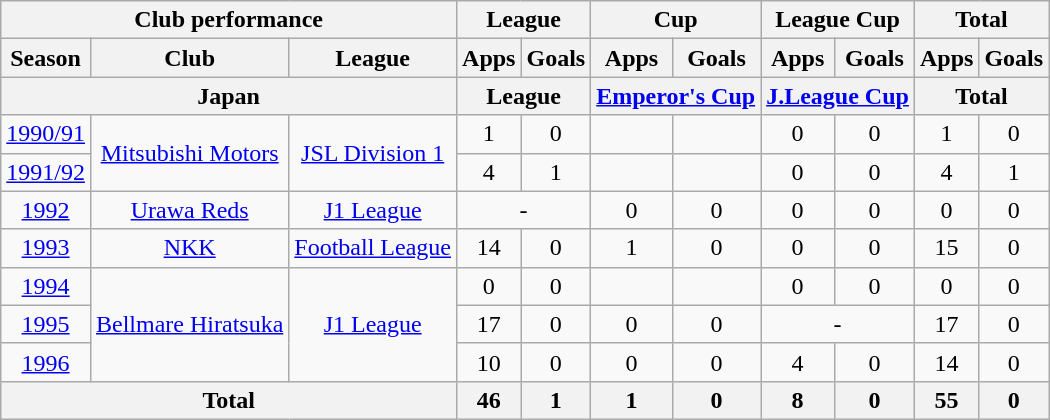<table class="wikitable" style="text-align:center;">
<tr>
<th colspan=3>Club performance</th>
<th colspan=2>League</th>
<th colspan=2>Cup</th>
<th colspan=2>League Cup</th>
<th colspan=2>Total</th>
</tr>
<tr>
<th>Season</th>
<th>Club</th>
<th>League</th>
<th>Apps</th>
<th>Goals</th>
<th>Apps</th>
<th>Goals</th>
<th>Apps</th>
<th>Goals</th>
<th>Apps</th>
<th>Goals</th>
</tr>
<tr>
<th colspan=3>Japan</th>
<th colspan=2>League</th>
<th colspan=2><a href='#'>Emperor's Cup</a></th>
<th colspan=2><a href='#'>J.League Cup</a></th>
<th colspan=2>Total</th>
</tr>
<tr>
<td><a href='#'>1990/91</a></td>
<td rowspan="2"><a href='#'>Mitsubishi Motors</a></td>
<td rowspan="2"><a href='#'>JSL Division 1</a></td>
<td>1</td>
<td>0</td>
<td></td>
<td></td>
<td>0</td>
<td>0</td>
<td>1</td>
<td>0</td>
</tr>
<tr>
<td><a href='#'>1991/92</a></td>
<td>4</td>
<td>1</td>
<td></td>
<td></td>
<td>0</td>
<td>0</td>
<td>4</td>
<td>1</td>
</tr>
<tr>
<td><a href='#'>1992</a></td>
<td><a href='#'>Urawa Reds</a></td>
<td><a href='#'>J1 League</a></td>
<td colspan="2">-</td>
<td>0</td>
<td>0</td>
<td>0</td>
<td>0</td>
<td>0</td>
<td>0</td>
</tr>
<tr>
<td><a href='#'>1993</a></td>
<td><a href='#'>NKK</a></td>
<td><a href='#'>Football League</a></td>
<td>14</td>
<td>0</td>
<td>1</td>
<td>0</td>
<td>0</td>
<td>0</td>
<td>15</td>
<td>0</td>
</tr>
<tr>
<td><a href='#'>1994</a></td>
<td rowspan="3"><a href='#'>Bellmare Hiratsuka</a></td>
<td rowspan="3"><a href='#'>J1 League</a></td>
<td>0</td>
<td>0</td>
<td></td>
<td></td>
<td>0</td>
<td>0</td>
<td>0</td>
<td>0</td>
</tr>
<tr>
<td><a href='#'>1995</a></td>
<td>17</td>
<td>0</td>
<td>0</td>
<td>0</td>
<td colspan="2">-</td>
<td>17</td>
<td>0</td>
</tr>
<tr>
<td><a href='#'>1996</a></td>
<td>10</td>
<td>0</td>
<td>0</td>
<td>0</td>
<td>4</td>
<td>0</td>
<td>14</td>
<td>0</td>
</tr>
<tr>
<th colspan=3>Total</th>
<th>46</th>
<th>1</th>
<th>1</th>
<th>0</th>
<th>8</th>
<th>0</th>
<th>55</th>
<th>0</th>
</tr>
</table>
